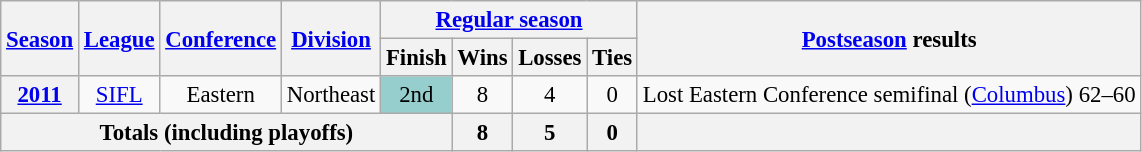<table class="wikitable" style="text-align:center; font-size: 95%;">
<tr>
<th rowspan="2"><a href='#'>Season</a></th>
<th rowspan="2"><a href='#'>League</a></th>
<th rowspan="2"><a href='#'>Conference</a></th>
<th rowspan="2"><a href='#'>Division</a></th>
<th colspan="4"><a href='#'>Regular season</a></th>
<th rowspan="2"><a href='#'>Postseason</a> results</th>
</tr>
<tr>
<th>Finish</th>
<th>Wins</th>
<th>Losses</th>
<th>Ties</th>
</tr>
<tr>
<th><a href='#'>2011</a></th>
<td><a href='#'>SIFL</a></td>
<td>Eastern</td>
<td>Northeast</td>
<td bgcolor=#96cdcd>2nd</td>
<td>8</td>
<td>4</td>
<td>0</td>
<td align=left>Lost Eastern Conference semifinal (<a href='#'>Columbus</a>) 62–60</td>
</tr>
<tr>
<th colspan="5">Totals (including playoffs)</th>
<th>8</th>
<th>5</th>
<th>0</th>
<th></th>
</tr>
</table>
